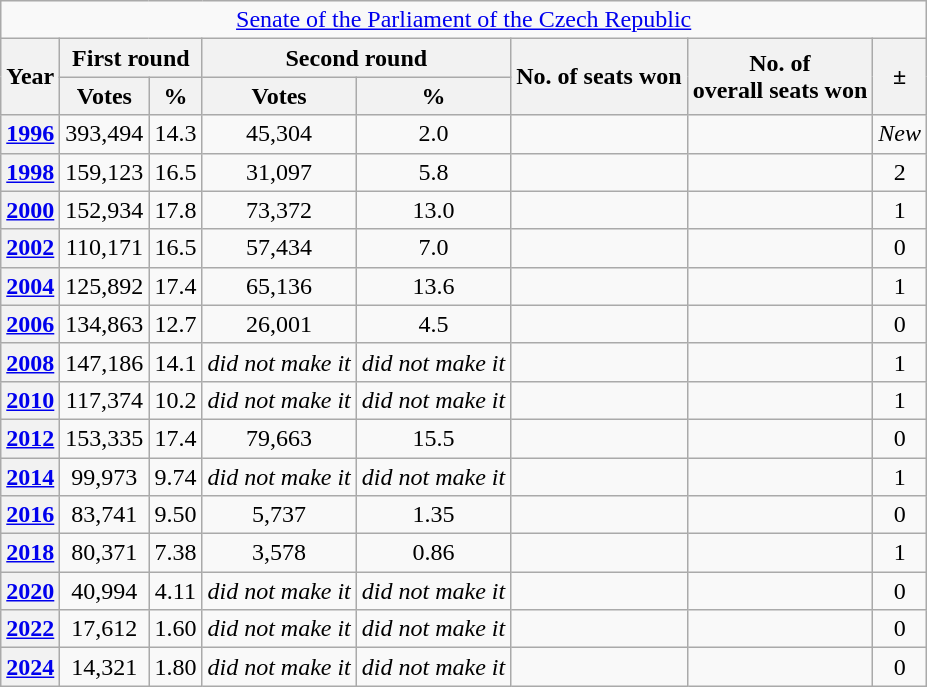<table class=wikitable style=text-align:center>
<tr>
<td colspan=8><a href='#'>Senate of the Parliament of the Czech Republic</a></td>
</tr>
<tr>
<th rowspan=2>Year</th>
<th colspan=2>First round</th>
<th colspan=2>Second round</th>
<th rowspan=2>No. of seats won</th>
<th rowspan=2>No. of<br>overall seats won</th>
<th rowspan=2>±</th>
</tr>
<tr>
<th>Votes</th>
<th>%</th>
<th>Votes</th>
<th>%</th>
</tr>
<tr>
<th><a href='#'>1996</a></th>
<td>393,494</td>
<td>14.3</td>
<td>45,304</td>
<td>2.0</td>
<td></td>
<td></td>
<td><em>New</em></td>
</tr>
<tr>
<th><a href='#'>1998</a></th>
<td>159,123</td>
<td>16.5</td>
<td>31,097</td>
<td>5.8</td>
<td></td>
<td></td>
<td> 2</td>
</tr>
<tr>
<th><a href='#'>2000</a></th>
<td>152,934</td>
<td>17.8</td>
<td>73,372</td>
<td>13.0</td>
<td></td>
<td></td>
<td> 1</td>
</tr>
<tr>
<th><a href='#'>2002</a></th>
<td>110,171</td>
<td>16.5</td>
<td>57,434</td>
<td>7.0</td>
<td></td>
<td></td>
<td> 0</td>
</tr>
<tr>
<th><a href='#'>2004</a></th>
<td>125,892</td>
<td>17.4</td>
<td>65,136</td>
<td>13.6</td>
<td></td>
<td></td>
<td> 1</td>
</tr>
<tr>
<th><a href='#'>2006</a></th>
<td>134,863</td>
<td>12.7</td>
<td>26,001</td>
<td>4.5</td>
<td></td>
<td></td>
<td> 0</td>
</tr>
<tr>
<th><a href='#'>2008</a></th>
<td>147,186</td>
<td>14.1</td>
<td><em>did not make it</em></td>
<td><em>did not make it</em></td>
<td></td>
<td></td>
<td> 1</td>
</tr>
<tr>
<th><a href='#'>2010</a></th>
<td>117,374</td>
<td>10.2</td>
<td><em>did not make it</em></td>
<td><em>did not make it</em></td>
<td></td>
<td></td>
<td> 1</td>
</tr>
<tr>
<th><a href='#'>2012</a></th>
<td>153,335</td>
<td>17.4</td>
<td>79,663</td>
<td>15.5</td>
<td></td>
<td></td>
<td> 0</td>
</tr>
<tr>
<th><a href='#'>2014</a></th>
<td>99,973</td>
<td>9.74</td>
<td><em>did not make it</em></td>
<td><em>did not make it</em></td>
<td></td>
<td></td>
<td> 1</td>
</tr>
<tr>
<th><a href='#'>2016</a></th>
<td>83,741</td>
<td>9.50</td>
<td>5,737</td>
<td>1.35</td>
<td></td>
<td></td>
<td> 0</td>
</tr>
<tr>
<th><a href='#'>2018</a></th>
<td>80,371</td>
<td>7.38</td>
<td>3,578</td>
<td>0.86</td>
<td></td>
<td></td>
<td> 1</td>
</tr>
<tr>
<th><a href='#'>2020</a></th>
<td>40,994</td>
<td>4.11</td>
<td><em>did not make it</em></td>
<td><em>did not make it</em></td>
<td></td>
<td></td>
<td> 0</td>
</tr>
<tr>
<th><a href='#'>2022</a></th>
<td>17,612</td>
<td>1.60</td>
<td><em>did not make it</em></td>
<td><em>did not make it</em></td>
<td></td>
<td></td>
<td> 0</td>
</tr>
<tr>
<th><a href='#'>2024</a></th>
<td>14,321</td>
<td>1.80</td>
<td><em>did not make it</em></td>
<td><em>did not make it</em></td>
<td></td>
<td></td>
<td> 0</td>
</tr>
</table>
